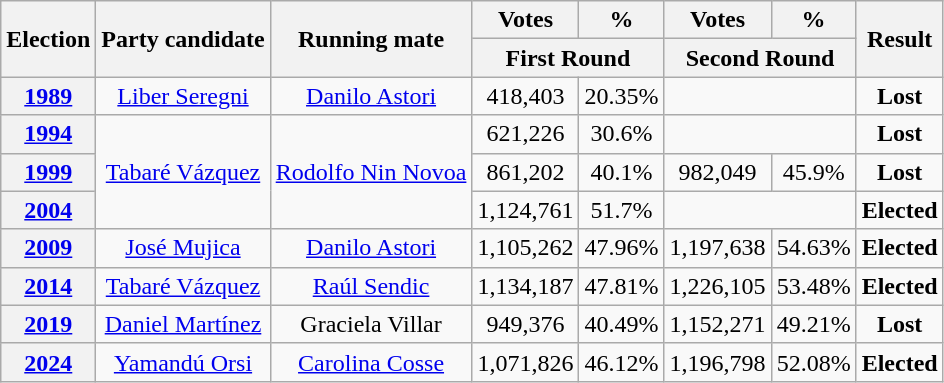<table class="wikitable" style="text-align:center">
<tr>
<th rowspan="2">Election</th>
<th rowspan="2">Party candidate</th>
<th rowspan="2">Running mate</th>
<th>Votes</th>
<th>%</th>
<th>Votes</th>
<th>%</th>
<th rowspan="2">Result</th>
</tr>
<tr>
<th colspan="2">First Round</th>
<th colspan="2">Second Round</th>
</tr>
<tr>
<th><a href='#'>1989</a></th>
<td><a href='#'>Liber Seregni</a></td>
<td><a href='#'>Danilo Astori</a></td>
<td>418,403</td>
<td>20.35%</td>
<td colspan="2"></td>
<td><strong>Lost</strong> </td>
</tr>
<tr>
<th><a href='#'>1994</a></th>
<td rowspan="3"><a href='#'>Tabaré Vázquez</a></td>
<td rowspan="3"><a href='#'>Rodolfo Nin Novoa</a></td>
<td>621,226</td>
<td>30.6%</td>
<td colspan="2"></td>
<td><strong>Lost</strong> </td>
</tr>
<tr>
<th><a href='#'>1999</a></th>
<td>861,202</td>
<td>40.1%</td>
<td>982,049</td>
<td>45.9%</td>
<td><strong>Lost</strong> </td>
</tr>
<tr>
<th><a href='#'>2004</a></th>
<td>1,124,761</td>
<td>51.7%</td>
<td colspan="2"></td>
<td><strong>Elected</strong> </td>
</tr>
<tr>
<th><a href='#'>2009</a></th>
<td><a href='#'>José Mujica</a></td>
<td><a href='#'>Danilo Astori</a></td>
<td>1,105,262</td>
<td>47.96%</td>
<td>1,197,638</td>
<td>54.63%</td>
<td><strong>Elected</strong> </td>
</tr>
<tr>
<th><a href='#'>2014</a></th>
<td><a href='#'>Tabaré Vázquez</a></td>
<td><a href='#'>Raúl Sendic</a></td>
<td>1,134,187</td>
<td>47.81%</td>
<td>1,226,105</td>
<td>53.48%</td>
<td><strong>Elected</strong> </td>
</tr>
<tr>
<th><a href='#'>2019</a></th>
<td><a href='#'>Daniel Martínez</a></td>
<td>Graciela Villar</td>
<td>949,376</td>
<td>40.49%</td>
<td>1,152,271</td>
<td>49.21%</td>
<td><strong>Lost</strong> </td>
</tr>
<tr>
<th><a href='#'>2024</a></th>
<td><a href='#'>Yamandú Orsi</a></td>
<td><a href='#'>Carolina Cosse</a></td>
<td>1,071,826</td>
<td>46.12%</td>
<td>1,196,798</td>
<td>52.08%</td>
<td><strong>Elected</strong> </td>
</tr>
</table>
